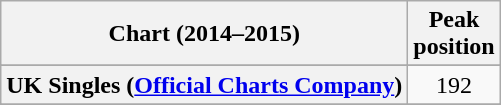<table class="wikitable sortable plainrowheaders">
<tr>
<th>Chart (2014–2015)</th>
<th>Peak<br>position</th>
</tr>
<tr>
</tr>
<tr>
</tr>
<tr>
</tr>
<tr>
</tr>
<tr>
</tr>
<tr>
</tr>
<tr>
<th scope="row">UK Singles (<a href='#'>Official Charts Company</a>)</th>
<td style="text-align:center;">192</td>
</tr>
<tr>
</tr>
<tr>
</tr>
<tr>
</tr>
<tr>
</tr>
</table>
